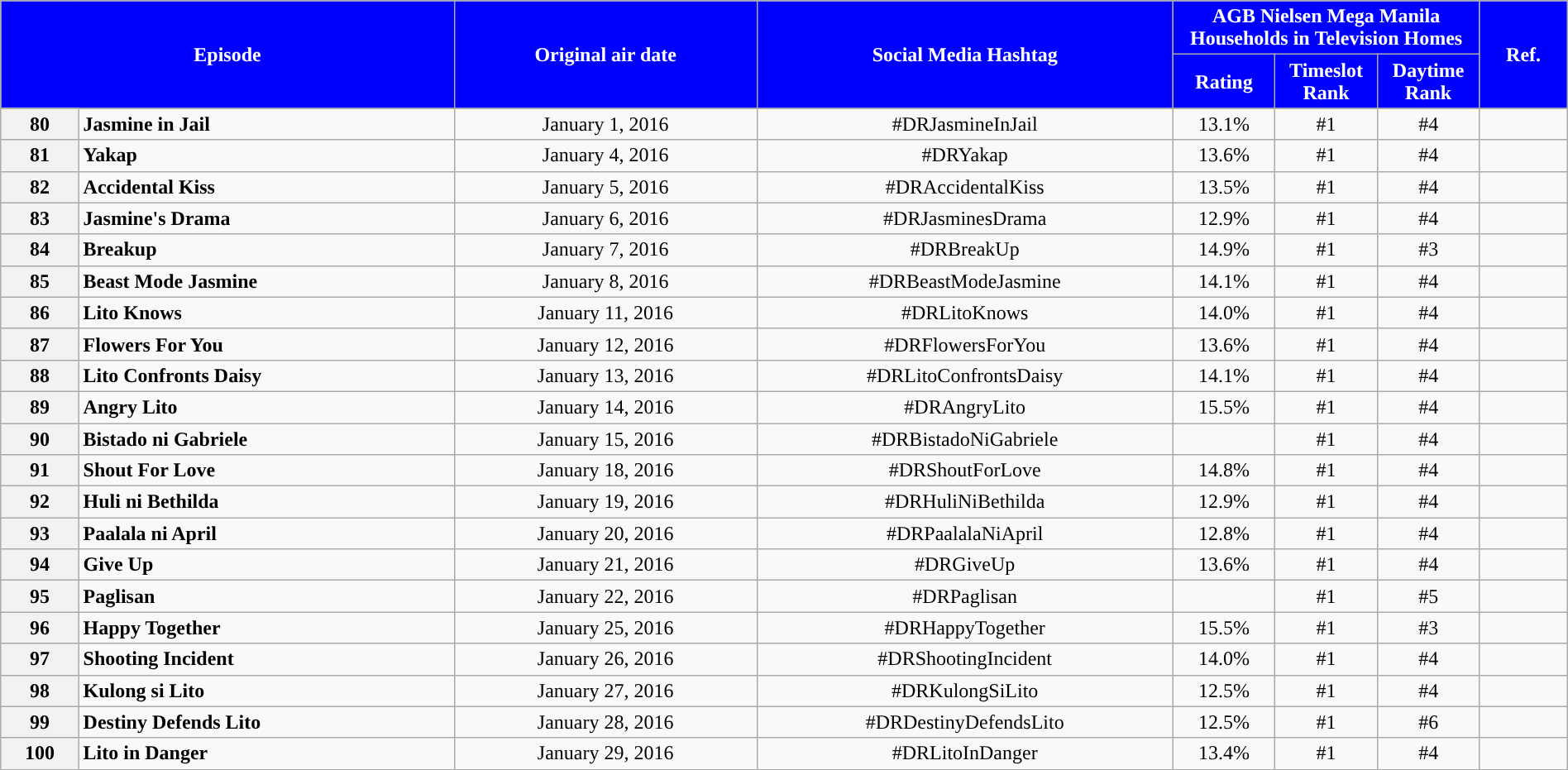<table class="wikitable" style="text-align:center; font-size:100%; line-height:18px;"  width="100%">
<tr>
<th colspan="2" rowspan="2" style="background-color:#0000FF; color:#ffffff;">Episode</th>
<th style="background:#0000FF; color:white" rowspan="2">Original air date</th>
<th style="background:#0000FF; color:white" rowspan="2">Social Media Hashtag</th>
<th style="background-color:#0000FF; color:#ffffff;" colspan="3">AGB Nielsen Mega Manila Households in Television Homes</th>
<th rowspan="2" style="background:#0000FF; color:white">Ref.</th>
</tr>
<tr style="text-align: center style=">
<th style="background-color:#0000FF; width:75px; color:#ffffff;">Rating</th>
<th style="background-color:#0000FF; width:75px; color:#ffffff;">Timeslot Rank</th>
<th style="background-color:#0000FF; width:75px; color:#ffffff;">Daytime Rank</th>
</tr>
<tr>
<th>80</th>
<td style="text-align: left;"><strong>Jasmine in Jail</strong></td>
<td>January 1, 2016</td>
<td>#DRJasmineInJail</td>
<td>13.1%</td>
<td>#1</td>
<td>#4</td>
<td></td>
</tr>
<tr>
<th>81</th>
<td style="text-align: left;"><strong>Yakap</strong></td>
<td>January 4, 2016</td>
<td>#DRYakap</td>
<td>13.6%</td>
<td>#1</td>
<td>#4</td>
<td></td>
</tr>
<tr>
<th>82</th>
<td style="text-align: left;"><strong>Accidental Kiss</strong></td>
<td>January 5, 2016</td>
<td>#DRAccidentalKiss</td>
<td>13.5%</td>
<td>#1</td>
<td>#4</td>
<td></td>
</tr>
<tr>
<th>83</th>
<td style="text-align: left;"><strong>Jasmine's Drama</strong></td>
<td>January 6, 2016</td>
<td>#DRJasminesDrama</td>
<td>12.9%</td>
<td>#1</td>
<td>#4</td>
<td></td>
</tr>
<tr>
<th>84</th>
<td style="text-align: left;"><strong>Breakup</strong></td>
<td>January 7, 2016</td>
<td>#DRBreakUp</td>
<td>14.9%</td>
<td>#1</td>
<td>#3</td>
<td></td>
</tr>
<tr>
<th>85</th>
<td style="text-align: left;"><strong>Beast Mode Jasmine</strong></td>
<td>January 8, 2016</td>
<td>#DRBeastModeJasmine</td>
<td>14.1%</td>
<td>#1</td>
<td>#4</td>
<td></td>
</tr>
<tr>
<th>86</th>
<td style="text-align: left;"><strong>Lito Knows</strong></td>
<td>January 11, 2016</td>
<td>#DRLitoKnows</td>
<td>14.0%</td>
<td>#1</td>
<td>#4</td>
<td></td>
</tr>
<tr>
<th>87</th>
<td style="text-align: left;"><strong>Flowers For You</strong></td>
<td>January 12, 2016</td>
<td>#DRFlowersForYou</td>
<td>13.6%</td>
<td>#1</td>
<td>#4</td>
<td></td>
</tr>
<tr>
<th>88</th>
<td style="text-align: left;"><strong>Lito Confronts Daisy</strong></td>
<td>January 13, 2016</td>
<td>#DRLitoConfrontsDaisy</td>
<td>14.1%</td>
<td>#1</td>
<td>#4</td>
<td></td>
</tr>
<tr>
<th>89</th>
<td style="text-align: left;"><strong>Angry Lito</strong></td>
<td>January 14, 2016</td>
<td>#DRAngryLito</td>
<td>15.5%</td>
<td>#1</td>
<td>#4</td>
<td></td>
</tr>
<tr>
<th>90</th>
<td style="text-align: left;"><strong>Bistado ni Gabriele</strong></td>
<td>January 15, 2016</td>
<td>#DRBistadoNiGabriele</td>
<td></td>
<td>#1</td>
<td>#4</td>
<td></td>
</tr>
<tr>
<th>91</th>
<td style="text-align: left;"><strong>Shout For Love</strong></td>
<td>January 18, 2016</td>
<td>#DRShoutForLove</td>
<td>14.8%</td>
<td>#1</td>
<td>#4</td>
<td></td>
</tr>
<tr>
<th>92</th>
<td style="text-align: left;"><strong>Huli ni Bethilda</strong></td>
<td>January 19, 2016</td>
<td>#DRHuliNiBethilda</td>
<td>12.9%</td>
<td>#1</td>
<td>#4</td>
<td></td>
</tr>
<tr>
<th>93</th>
<td style="text-align: left;"><strong>Paalala ni April</strong></td>
<td>January 20, 2016</td>
<td>#DRPaalalaNiApril</td>
<td>12.8%</td>
<td>#1</td>
<td>#4</td>
<td></td>
</tr>
<tr>
<th>94</th>
<td style="text-align: left;"><strong>Give Up</strong></td>
<td>January 21, 2016</td>
<td>#DRGiveUp</td>
<td>13.6%</td>
<td>#1</td>
<td>#4</td>
<td></td>
</tr>
<tr>
<th>95</th>
<td style="text-align: left;"><strong>Paglisan</strong></td>
<td>January 22, 2016</td>
<td>#DRPaglisan</td>
<td></td>
<td>#1</td>
<td>#5</td>
<td></td>
</tr>
<tr>
<th>96</th>
<td style="text-align: left;"><strong>Happy Together</strong></td>
<td>January 25, 2016</td>
<td>#DRHappyTogether</td>
<td>15.5%</td>
<td>#1</td>
<td>#3</td>
<td></td>
</tr>
<tr>
<th>97</th>
<td style="text-align: left;"><strong>Shooting Incident</strong></td>
<td>January 26, 2016</td>
<td>#DRShootingIncident</td>
<td>14.0%</td>
<td>#1</td>
<td>#4</td>
<td></td>
</tr>
<tr>
<th>98</th>
<td style="text-align: left;"><strong>Kulong si Lito</strong></td>
<td>January 27, 2016</td>
<td>#DRKulongSiLito</td>
<td>12.5%</td>
<td>#1</td>
<td>#4</td>
<td></td>
</tr>
<tr>
<th>99</th>
<td style="text-align: left;"><strong>Destiny Defends Lito</strong></td>
<td>January 28, 2016</td>
<td>#DRDestinyDefendsLito</td>
<td>12.5%</td>
<td>#1</td>
<td>#6</td>
<td></td>
</tr>
<tr>
<th>100</th>
<td style="text-align: left;"><strong>Lito in Danger</strong></td>
<td>January 29, 2016</td>
<td>#DRLitoInDanger</td>
<td>13.4%</td>
<td>#1</td>
<td>#4</td>
<td></td>
</tr>
<tr>
</tr>
</table>
